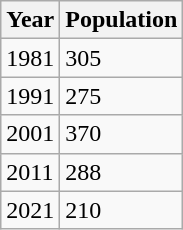<table class=wikitable>
<tr>
<th>Year</th>
<th>Population</th>
</tr>
<tr>
<td>1981</td>
<td>305</td>
</tr>
<tr>
<td>1991</td>
<td>275</td>
</tr>
<tr>
<td>2001</td>
<td>370</td>
</tr>
<tr>
<td>2011</td>
<td>288</td>
</tr>
<tr>
<td>2021</td>
<td>210</td>
</tr>
</table>
